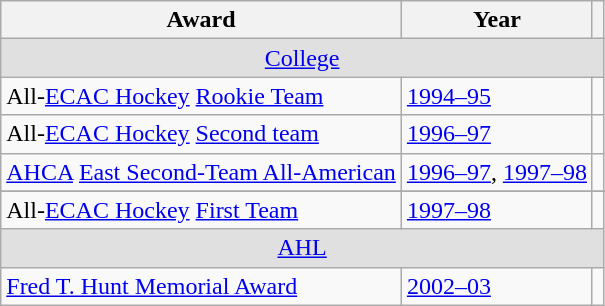<table class="wikitable">
<tr>
<th>Award</th>
<th>Year</th>
<th></th>
</tr>
<tr ALIGN="center" bgcolor="#e0e0e0">
<td colspan="3"><a href='#'>College</a></td>
</tr>
<tr>
<td>All-<a href='#'>ECAC Hockey</a> <a href='#'>Rookie Team</a></td>
<td><a href='#'>1994–95</a></td>
<td></td>
</tr>
<tr>
<td>All-<a href='#'>ECAC Hockey</a> <a href='#'>Second team</a></td>
<td><a href='#'>1996–97</a></td>
<td></td>
</tr>
<tr>
<td><a href='#'>AHCA</a> <a href='#'>East Second-Team All-American</a></td>
<td><a href='#'>1996–97</a>, <a href='#'>1997–98</a></td>
<td></td>
</tr>
<tr>
</tr>
<tr>
<td>All-<a href='#'>ECAC Hockey</a> <a href='#'>First Team</a></td>
<td><a href='#'>1997–98</a></td>
<td></td>
</tr>
<tr ALIGN="center" bgcolor="#e0e0e0">
<td colspan="3"><a href='#'>AHL</a></td>
</tr>
<tr>
<td><a href='#'>Fred T. Hunt Memorial Award</a></td>
<td><a href='#'>2002–03</a></td>
<td></td>
</tr>
</table>
